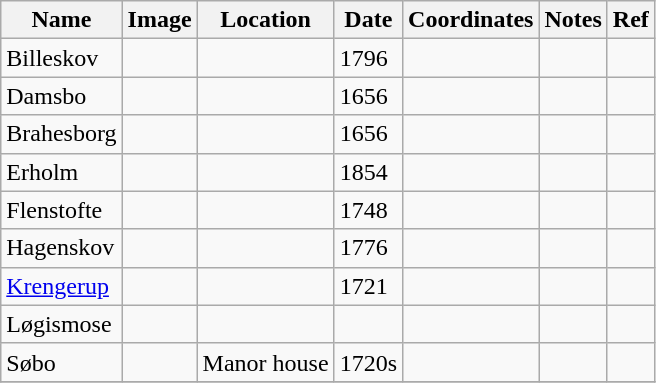<table class="wikitable sortable">
<tr>
<th>Name</th>
<th>Image</th>
<th>Location</th>
<th>Date</th>
<th>Coordinates</th>
<th>Notes</th>
<th>Ref</th>
</tr>
<tr>
<td>Billeskov</td>
<td></td>
<td></td>
<td>1796</td>
<td></td>
<td></td>
<td></td>
</tr>
<tr>
<td>Damsbo</td>
<td></td>
<td></td>
<td>1656</td>
<td></td>
<td></td>
<td></td>
</tr>
<tr>
<td>Brahesborg</td>
<td></td>
<td></td>
<td>1656</td>
<td></td>
<td></td>
<td></td>
</tr>
<tr>
<td>Erholm</td>
<td></td>
<td></td>
<td>1854</td>
<td></td>
<td></td>
<td></td>
</tr>
<tr>
<td>Flenstofte</td>
<td></td>
<td></td>
<td>1748</td>
<td></td>
<td></td>
<td></td>
</tr>
<tr>
<td>Hagenskov</td>
<td></td>
<td></td>
<td>1776</td>
<td></td>
<td></td>
<td></td>
</tr>
<tr>
<td><a href='#'>Krengerup</a></td>
<td></td>
<td></td>
<td>1721</td>
<td></td>
<td></td>
<td></td>
</tr>
<tr>
<td>Løgismose</td>
<td></td>
<td></td>
<td></td>
<td></td>
<td></td>
<td></td>
</tr>
<tr>
<td>Søbo</td>
<td></td>
<td>Manor house</td>
<td>1720s</td>
<td></td>
<td></td>
<td></td>
</tr>
<tr>
</tr>
</table>
